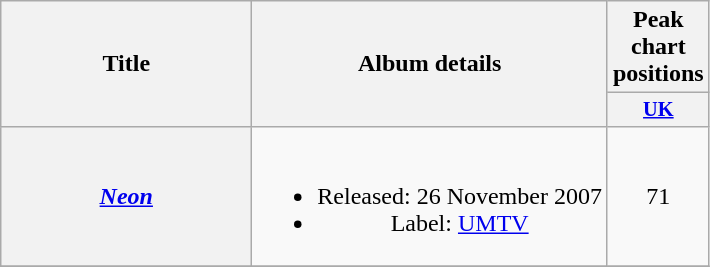<table class="wikitable plainrowheaders" style="text-align:center;">
<tr>
<th scope="col" rowspan="2" style="width:10em;">Title</th>
<th scope="col" rowspan="2">Album details</th>
<th scope="col" colspan="1">Peak chart positions</th>
</tr>
<tr>
<th scope="col" style="width:3em;font-size:85%;"><a href='#'>UK</a><br></th>
</tr>
<tr>
<th scope="row"><em><a href='#'>Neon</a></em></th>
<td><br><ul><li>Released: 26 November 2007</li><li>Label: <a href='#'>UMTV</a></li></ul></td>
<td>71</td>
</tr>
<tr>
</tr>
</table>
